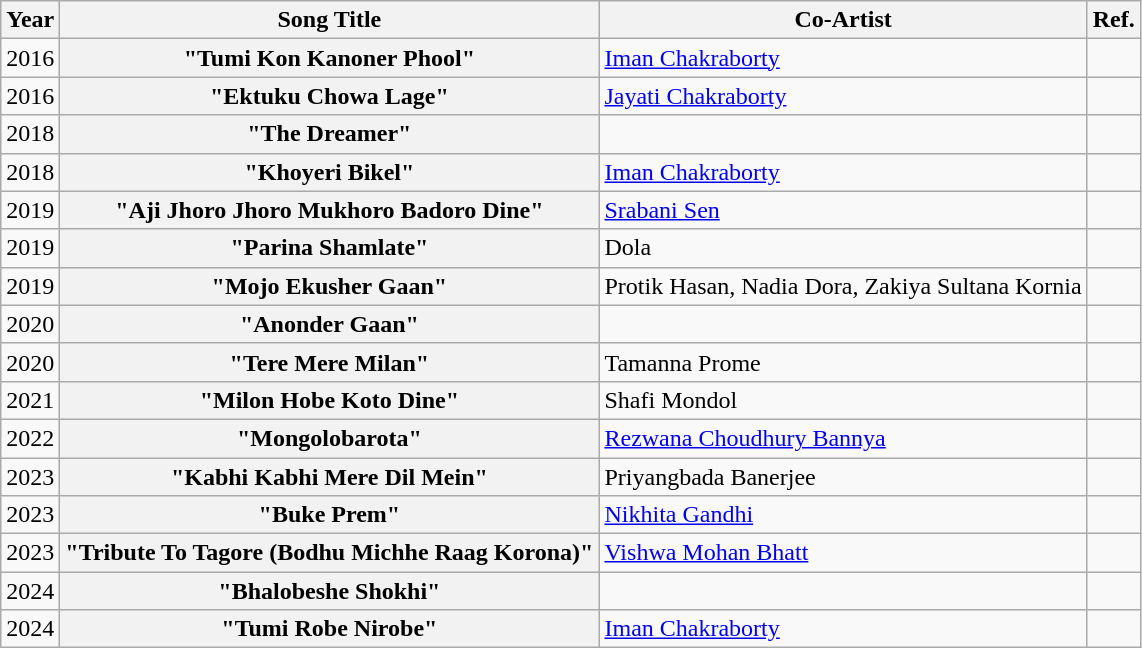<table class="wikitable plainrowheaders sortable">
<tr>
<th>Year</th>
<th>Song Title</th>
<th>Co-Artist</th>
<th>Ref.</th>
</tr>
<tr>
<td>2016</td>
<th scope=row>"Tumi Kon Kanoner Phool"</th>
<td><a href='#'>Iman Chakraborty</a></td>
<td></td>
</tr>
<tr>
<td>2016</td>
<th scope=row>"Ektuku Chowa Lage"</th>
<td><a href='#'>Jayati Chakraborty</a></td>
<td></td>
</tr>
<tr>
<td>2018</td>
<th scope=row>"The Dreamer"</th>
<td></td>
<td></td>
</tr>
<tr>
<td>2018</td>
<th scope=row>"Khoyeri Bikel"</th>
<td><a href='#'>Iman Chakraborty</a></td>
<td></td>
</tr>
<tr>
<td>2019</td>
<th scope=row>"Aji Jhoro Jhoro Mukhoro Badoro Dine"</th>
<td><a href='#'>Srabani Sen</a></td>
<td></td>
</tr>
<tr>
<td>2019</td>
<th scope=row>"Parina Shamlate"</th>
<td>Dola</td>
<td></td>
</tr>
<tr>
<td>2019</td>
<th scope=row>"Mojo Ekusher Gaan"</th>
<td>Protik Hasan, Nadia Dora, Zakiya Sultana Kornia</td>
<td></td>
</tr>
<tr>
<td>2020</td>
<th scope=row>"Anonder Gaan"</th>
<td></td>
<td></td>
</tr>
<tr>
<td>2020</td>
<th scope=row>"Tere Mere Milan"</th>
<td>Tamanna Prome</td>
<td></td>
</tr>
<tr>
<td>2021</td>
<th scope=row>"Milon Hobe Koto Dine"</th>
<td>Shafi Mondol</td>
<td></td>
</tr>
<tr>
<td>2022</td>
<th scope=row>"Mongolobarota"</th>
<td><a href='#'>Rezwana Choudhury Bannya</a></td>
<td></td>
</tr>
<tr>
<td>2023</td>
<th scope=row>"Kabhi Kabhi Mere Dil Mein"</th>
<td>Priyangbada Banerjee</td>
<td></td>
</tr>
<tr>
<td>2023</td>
<th scope=row>"Buke Prem"</th>
<td><a href='#'>Nikhita Gandhi</a></td>
<td></td>
</tr>
<tr>
<td>2023</td>
<th scope=row>"Tribute To Tagore (Bodhu Michhe Raag Korona)"</th>
<td><a href='#'>Vishwa Mohan Bhatt</a></td>
<td></td>
</tr>
<tr>
<td>2024</td>
<th scope=row>"Bhalobeshe Shokhi"</th>
<td></td>
<td></td>
</tr>
<tr>
<td>2024</td>
<th scope=row>"Tumi Robe Nirobe"</th>
<td><a href='#'>Iman Chakraborty</a></td>
<td></td>
</tr>
</table>
